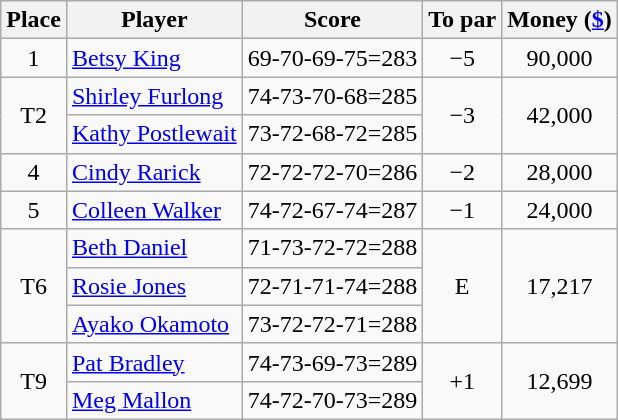<table class="wikitable">
<tr>
<th>Place</th>
<th>Player</th>
<th>Score</th>
<th>To par</th>
<th>Money (<a href='#'>$</a>)</th>
</tr>
<tr>
<td align=center>1</td>
<td> <a href='#'>Betsy King</a></td>
<td>69-70-69-75=283</td>
<td align=center>−5</td>
<td align=center>90,000</td>
</tr>
<tr>
<td align=center rowspan=2>T2</td>
<td> <a href='#'>Shirley Furlong</a></td>
<td>74-73-70-68=285</td>
<td align=center rowspan=2>−3</td>
<td align=center rowspan=2>42,000</td>
</tr>
<tr>
<td> <a href='#'>Kathy Postlewait</a></td>
<td>73-72-68-72=285</td>
</tr>
<tr>
<td align=center>4</td>
<td> <a href='#'>Cindy Rarick</a></td>
<td>72-72-72-70=286</td>
<td align=center>−2</td>
<td align=center>28,000</td>
</tr>
<tr>
<td align=center>5</td>
<td> <a href='#'>Colleen Walker</a></td>
<td>74-72-67-74=287</td>
<td align=center>−1</td>
<td align=center>24,000</td>
</tr>
<tr>
<td align=center rowspan=3>T6</td>
<td> <a href='#'>Beth Daniel</a></td>
<td>71-73-72-72=288</td>
<td align=center rowspan=3>E</td>
<td align=center rowspan=3>17,217</td>
</tr>
<tr>
<td> <a href='#'>Rosie Jones</a></td>
<td>72-71-71-74=288</td>
</tr>
<tr>
<td> <a href='#'>Ayako Okamoto</a></td>
<td>73-72-72-71=288</td>
</tr>
<tr>
<td align=center rowspan=2>T9</td>
<td> <a href='#'>Pat Bradley</a></td>
<td>74-73-69-73=289</td>
<td align=center rowspan=2>+1</td>
<td align=center rowspan=2>12,699</td>
</tr>
<tr>
<td> <a href='#'>Meg Mallon</a></td>
<td>74-72-70-73=289</td>
</tr>
</table>
